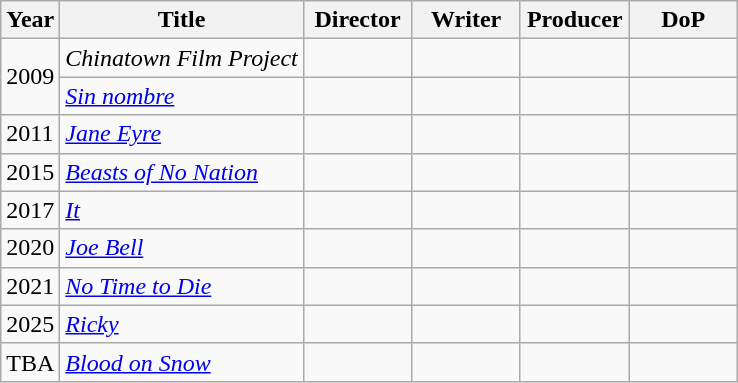<table class="wikitable">
<tr>
<th>Year</th>
<th>Title</th>
<th width="65">Director</th>
<th width="65">Writer</th>
<th width="65">Producer</th>
<th width="65">DoP</th>
</tr>
<tr>
<td rowspan="2">2009</td>
<td><em>Chinatown Film Project</em></td>
<td></td>
<td></td>
<td></td>
<td></td>
</tr>
<tr>
<td><em><a href='#'>Sin nombre</a></em></td>
<td></td>
<td></td>
<td></td>
<td></td>
</tr>
<tr>
<td>2011</td>
<td><em><a href='#'>Jane Eyre</a></em></td>
<td></td>
<td></td>
<td></td>
<td></td>
</tr>
<tr>
<td>2015</td>
<td><em><a href='#'>Beasts of No Nation</a></em></td>
<td></td>
<td></td>
<td></td>
<td></td>
</tr>
<tr>
<td>2017</td>
<td><em><a href='#'>It</a></em></td>
<td></td>
<td></td>
<td></td>
<td></td>
</tr>
<tr>
<td>2020</td>
<td><em><a href='#'>Joe Bell</a></em></td>
<td></td>
<td></td>
<td></td>
<td></td>
</tr>
<tr>
<td>2021</td>
<td><em><a href='#'>No Time to Die</a></em></td>
<td></td>
<td></td>
<td></td>
<td></td>
</tr>
<tr>
<td>2025</td>
<td><em><a href='#'>Ricky</a></em></td>
<td></td>
<td></td>
<td></td>
<td></td>
</tr>
<tr>
<td>TBA</td>
<td><em><a href='#'>Blood on Snow</a></em></td>
<td></td>
<td></td>
<td></td>
<td></td>
</tr>
</table>
